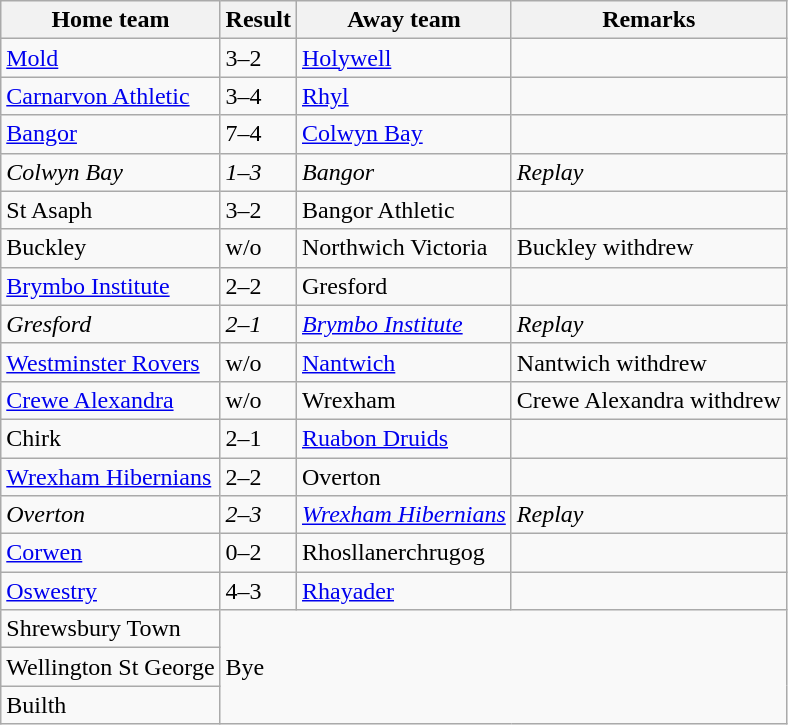<table class="wikitable">
<tr>
<th>Home team</th>
<th>Result</th>
<th>Away team</th>
<th>Remarks</th>
</tr>
<tr>
<td><a href='#'>Mold</a></td>
<td>3–2</td>
<td><a href='#'>Holywell</a></td>
<td></td>
</tr>
<tr>
<td><a href='#'>Carnarvon Athletic</a></td>
<td>3–4</td>
<td><a href='#'>Rhyl</a></td>
<td></td>
</tr>
<tr>
<td><a href='#'>Bangor</a></td>
<td>7–4</td>
<td><a href='#'>Colwyn Bay</a></td>
<td></td>
</tr>
<tr>
<td><em>Colwyn Bay</em></td>
<td><em>1–3</em></td>
<td><em>Bangor</em></td>
<td><em>Replay</em></td>
</tr>
<tr>
<td>St Asaph</td>
<td>3–2</td>
<td>Bangor Athletic</td>
<td></td>
</tr>
<tr>
<td>Buckley</td>
<td>w/o</td>
<td>Northwich Victoria</td>
<td>Buckley withdrew</td>
</tr>
<tr>
<td><a href='#'>Brymbo Institute</a></td>
<td>2–2</td>
<td>Gresford</td>
<td></td>
</tr>
<tr>
<td><em>Gresford</em></td>
<td><em>2–1</em></td>
<td><em><a href='#'>Brymbo Institute</a></em></td>
<td><em>Replay</em></td>
</tr>
<tr>
<td><a href='#'>Westminster Rovers</a></td>
<td>w/o</td>
<td><a href='#'>Nantwich</a></td>
<td>Nantwich withdrew</td>
</tr>
<tr>
<td><a href='#'>Crewe Alexandra</a></td>
<td>w/o</td>
<td>Wrexham</td>
<td>Crewe Alexandra withdrew</td>
</tr>
<tr>
<td>Chirk</td>
<td>2–1</td>
<td><a href='#'>Ruabon Druids</a></td>
<td></td>
</tr>
<tr>
<td><a href='#'>Wrexham Hibernians</a></td>
<td>2–2</td>
<td>Overton</td>
<td></td>
</tr>
<tr>
<td><em>Overton</em></td>
<td><em>2–3</em></td>
<td><em><a href='#'>Wrexham Hibernians</a></em></td>
<td><em>Replay</em></td>
</tr>
<tr>
<td><a href='#'>Corwen</a></td>
<td>0–2</td>
<td>Rhosllanerchrugog</td>
<td></td>
</tr>
<tr>
<td><a href='#'>Oswestry</a></td>
<td>4–3</td>
<td><a href='#'>Rhayader</a></td>
<td></td>
</tr>
<tr>
<td>Shrewsbury Town</td>
<td colspan="3" rowspan="3">Bye</td>
</tr>
<tr>
<td>Wellington St George</td>
</tr>
<tr>
<td>Builth</td>
</tr>
</table>
